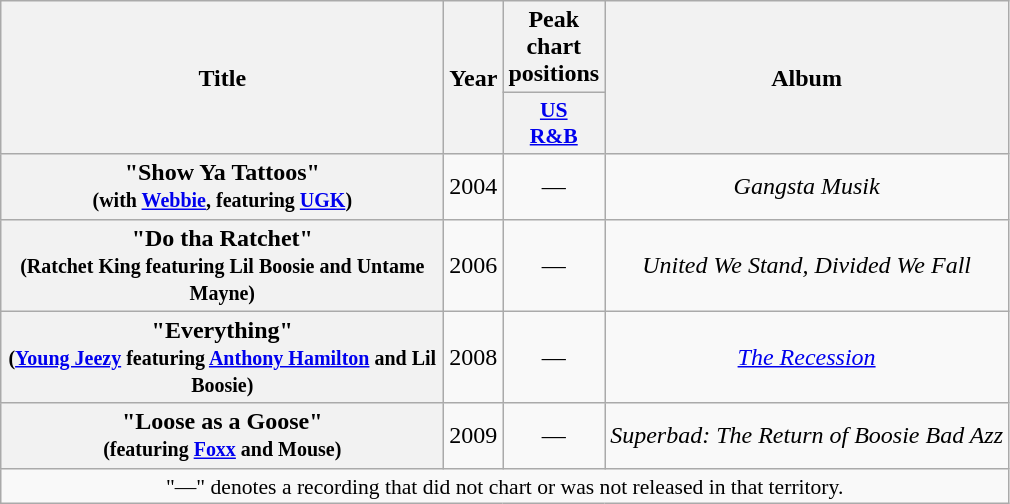<table class="wikitable plainrowheaders" style="text-align:center;">
<tr>
<th scope="col" rowspan="2" style="width:18em;">Title</th>
<th scope="col" rowspan="2">Year</th>
<th scope="col">Peak chart positions</th>
<th scope="col" rowspan="2">Album</th>
</tr>
<tr>
<th scope="col" style="width:2.9em;font-size:90%;"><a href='#'>US<br>R&B</a></th>
</tr>
<tr>
<th scope="row">"Show Ya Tattoos"<br><small>(with <a href='#'>Webbie</a>, featuring <a href='#'>UGK</a>)</small></th>
<td>2004</td>
<td>—</td>
<td><em>Gangsta Musik</em></td>
</tr>
<tr>
<th scope="row">"Do tha Ratchet"<br><small>(Ratchet King featuring Lil Boosie and Untame Mayne)</small></th>
<td>2006</td>
<td>—</td>
<td><em>United We Stand, Divided We Fall</em></td>
</tr>
<tr>
<th scope="row">"Everything"<br><small>(<a href='#'>Young Jeezy</a> featuring <a href='#'>Anthony Hamilton</a> and Lil Boosie)</small></th>
<td>2008</td>
<td>—</td>
<td><em><a href='#'>The Recession</a></em></td>
</tr>
<tr>
<th scope="row">"Loose as a Goose"<br><small>(featuring <a href='#'>Foxx</a> and Mouse)</small></th>
<td>2009</td>
<td>—</td>
<td><em>Superbad: The Return of Boosie Bad Azz</em></td>
</tr>
<tr>
<td colspan="4" style="font-size:90%">"—" denotes a recording that did not chart or was not released in that territory.</td>
</tr>
</table>
